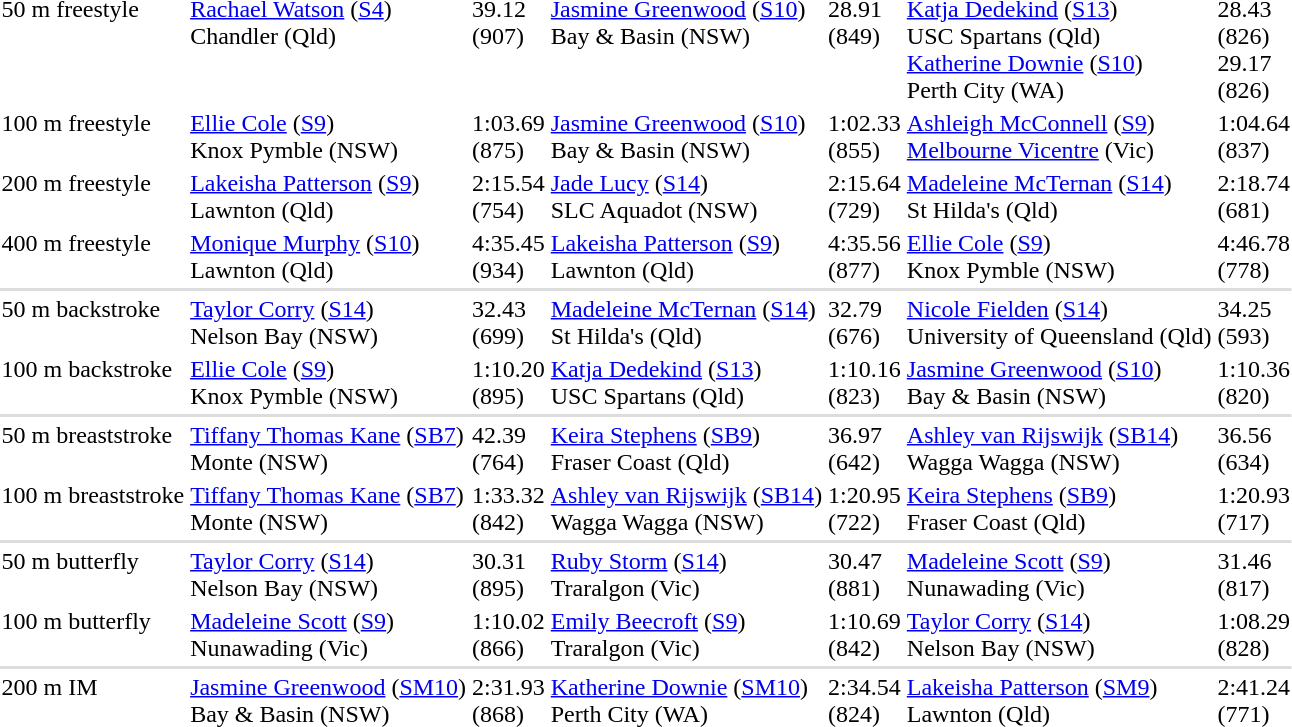<table>
<tr valign="top">
<td>50 m freestyle</td>
<td><a href='#'>Rachael Watson</a> (<a href='#'>S4</a>)<br>Chandler (Qld)</td>
<td>39.12<br>(907)</td>
<td><a href='#'>Jasmine Greenwood</a> (<a href='#'>S10</a>)<br>Bay & Basin (NSW)</td>
<td>28.91<br>(849)</td>
<td><a href='#'>Katja Dedekind</a> (<a href='#'>S13</a>)<br>USC Spartans (Qld)<br><a href='#'>Katherine Downie</a> (<a href='#'>S10</a>)<br>Perth City (WA)</td>
<td>28.43<br>(826)<br>29.17<br>(826)</td>
</tr>
<tr valign="top">
<td>100 m freestyle</td>
<td><a href='#'>Ellie Cole</a> (<a href='#'>S9</a>)<br>Knox Pymble (NSW)</td>
<td>1:03.69<br>(875)</td>
<td><a href='#'>Jasmine Greenwood</a> (<a href='#'>S10</a>)<br>Bay & Basin (NSW)</td>
<td>1:02.33<br>(855)</td>
<td><a href='#'>Ashleigh McConnell</a> (<a href='#'>S9</a>)<br><a href='#'>Melbourne Vicentre</a> (Vic)</td>
<td>1:04.64<br>(837)</td>
</tr>
<tr valign="top">
<td>200 m freestyle</td>
<td><a href='#'>Lakeisha Patterson</a> (<a href='#'>S9</a>)<br>Lawnton (Qld)</td>
<td>2:15.54<br>(754)</td>
<td><a href='#'>Jade Lucy</a> (<a href='#'>S14</a>)<br>SLC Aquadot (NSW)</td>
<td>2:15.64<br>(729)</td>
<td><a href='#'>Madeleine McTernan</a> (<a href='#'>S14</a>)<br>St Hilda's (Qld)</td>
<td>2:18.74<br>(681)</td>
</tr>
<tr valign="top">
<td>400 m freestyle</td>
<td><a href='#'>Monique Murphy</a> (<a href='#'>S10</a>)<br>Lawnton (Qld)</td>
<td>4:35.45<br>(934)</td>
<td><a href='#'>Lakeisha Patterson</a> (<a href='#'>S9</a>)<br>Lawnton (Qld)</td>
<td>4:35.56<br>(877)</td>
<td><a href='#'>Ellie Cole</a> (<a href='#'>S9</a>)<br>Knox Pymble (NSW)</td>
<td>4:46.78<br>(778)</td>
</tr>
<tr bgcolor=#DDDDDD>
<td colspan=7></td>
</tr>
<tr valign="top">
<td>50 m backstroke</td>
<td><a href='#'>Taylor Corry</a> (<a href='#'>S14</a>)<br>Nelson Bay (NSW)</td>
<td>32.43<br>(699)</td>
<td><a href='#'>Madeleine McTernan</a> (<a href='#'>S14</a>)<br>St Hilda's (Qld)</td>
<td>32.79<br>(676)</td>
<td><a href='#'>Nicole Fielden</a> (<a href='#'>S14</a>)<br>University of Queensland (Qld)</td>
<td>34.25<br>(593)</td>
</tr>
<tr valign="top">
<td>100 m backstroke</td>
<td><a href='#'>Ellie Cole</a> (<a href='#'>S9</a>)<br>Knox Pymble (NSW)</td>
<td>1:10.20<br>(895)</td>
<td><a href='#'>Katja Dedekind</a> (<a href='#'>S13</a>)<br>USC Spartans (Qld)</td>
<td>1:10.16<br>(823)</td>
<td><a href='#'>Jasmine Greenwood</a> (<a href='#'>S10</a>)<br>Bay & Basin (NSW)</td>
<td>1:10.36<br>(820)</td>
</tr>
<tr bgcolor=#DDDDDD>
<td colspan=7></td>
</tr>
<tr valign="top">
<td>50 m breaststroke</td>
<td><a href='#'>Tiffany Thomas Kane</a> (<a href='#'>SB7</a>)<br>Monte (NSW)</td>
<td>42.39<br>(764)</td>
<td><a href='#'>Keira Stephens</a> (<a href='#'>SB9</a>)<br>Fraser Coast (Qld)</td>
<td>36.97<br>(642)</td>
<td><a href='#'>Ashley van Rijswijk</a> (<a href='#'>SB14</a>)<br>Wagga Wagga (NSW)</td>
<td>36.56<br>(634)</td>
</tr>
<tr valign="top">
<td>100 m breaststroke</td>
<td><a href='#'>Tiffany Thomas Kane</a> (<a href='#'>SB7</a>)<br>Monte (NSW)</td>
<td>1:33.32<br>(842)</td>
<td><a href='#'>Ashley van Rijswijk</a> (<a href='#'>SB14</a>)<br>Wagga Wagga (NSW)</td>
<td>1:20.95<br>(722)</td>
<td><a href='#'>Keira Stephens</a> (<a href='#'>SB9</a>)<br>Fraser Coast (Qld)</td>
<td>1:20.93<br>(717)</td>
</tr>
<tr bgcolor=#DDDDDD>
<td colspan=7></td>
</tr>
<tr valign="top">
<td>50 m butterfly</td>
<td><a href='#'>Taylor Corry</a> (<a href='#'>S14</a>)<br>Nelson Bay (NSW)</td>
<td>30.31<br>(895)</td>
<td><a href='#'>Ruby Storm</a> (<a href='#'>S14</a>)<br>Traralgon (Vic)</td>
<td>30.47<br>(881)</td>
<td><a href='#'>Madeleine Scott</a> (<a href='#'>S9</a>)<br>Nunawading (Vic)</td>
<td>31.46<br>(817)</td>
</tr>
<tr valign="top">
<td>100 m butterfly</td>
<td><a href='#'>Madeleine Scott</a> (<a href='#'>S9</a>)<br>Nunawading (Vic)</td>
<td>1:10.02<br>(866)</td>
<td><a href='#'>Emily Beecroft</a> (<a href='#'>S9</a>)<br>Traralgon (Vic)</td>
<td>1:10.69<br>(842)</td>
<td><a href='#'>Taylor Corry</a> (<a href='#'>S14</a>)<br>Nelson Bay (NSW)</td>
<td>1:08.29<br>(828)</td>
</tr>
<tr bgcolor=#DDDDDD>
<td colspan=7></td>
</tr>
<tr valign="top">
<td>200 m IM</td>
<td><a href='#'>Jasmine Greenwood</a> (<a href='#'>SM10</a>)<br>Bay & Basin (NSW)</td>
<td>2:31.93<br>(868)</td>
<td><a href='#'>Katherine Downie</a> (<a href='#'>SM10</a>)<br>Perth City (WA)</td>
<td>2:34.54<br>(824)</td>
<td><a href='#'>Lakeisha Patterson</a> (<a href='#'>SM9</a>)<br>Lawnton (Qld)</td>
<td>2:41.24<br>(771)</td>
</tr>
</table>
